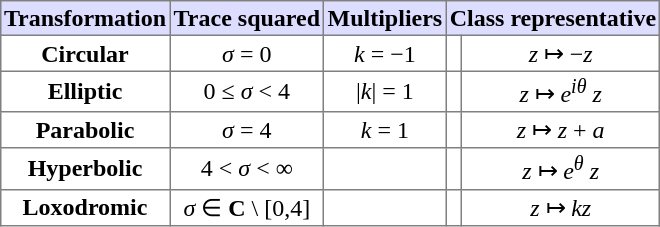<table border=1 cellpadding=2 style="margin: auto; border-collapse: collapse; text-align: center;">
<tr style="background:#ddf;">
<th>Transformation</th>
<th>Trace squared</th>
<th>Multipliers</th>
<th colspan=2>Class representative</th>
</tr>
<tr>
<th>Circular</th>
<td><em>σ</em> = 0</td>
<td><em>k</em> = −1</td>
<td></td>
<td><em>z</em> ↦ −<em>z</em></td>
</tr>
<tr>
<th>Elliptic</th>
<td>0 ≤ <em>σ</em> < 4 <br></td>
<td>|<em>k</em>| = 1</td>
<td></td>
<td><em>z</em> ↦ <em>e</em><sup><em>iθ</em></sup> <em>z</em></td>
</tr>
<tr>
<th>Parabolic</th>
<td><em>σ</em> = 4</td>
<td><em>k</em> = 1</td>
<td></td>
<td><em>z</em> ↦ <em>z</em> + <em>a</em></td>
</tr>
<tr>
<th>Hyperbolic</th>
<td>4 < <em>σ</em> < ∞ <br></td>
<td></td>
<td></td>
<td><em>z</em> ↦ <em>e</em><sup><em>θ</em></sup> <em>z</em></td>
</tr>
<tr>
<th>Loxodromic</th>
<td><em>σ</em> ∈ <strong>C</strong> \ [0,4] <br></td>
<td></td>
<td></td>
<td><em>z</em> ↦ <em>kz</em></td>
</tr>
</table>
